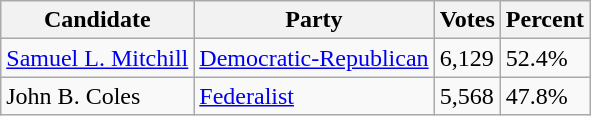<table class=wikitable>
<tr>
<th>Candidate</th>
<th>Party</th>
<th>Votes</th>
<th>Percent</th>
</tr>
<tr>
<td><a href='#'>Samuel L. Mitchill</a></td>
<td><a href='#'>Democratic-Republican</a></td>
<td>6,129</td>
<td>52.4%</td>
</tr>
<tr>
<td>John B. Coles</td>
<td><a href='#'>Federalist</a></td>
<td>5,568</td>
<td>47.8%</td>
</tr>
</table>
